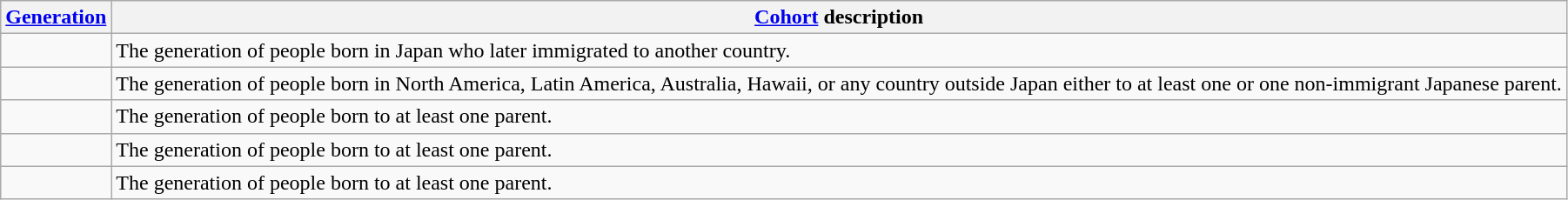<table class="wikitable ">
<tr>
<th><a href='#'>Generation</a></th>
<th><a href='#'>Cohort</a> description</th>
</tr>
<tr>
<td></td>
<td>The generation of people born in Japan who later immigrated to another country.</td>
</tr>
<tr>
<td></td>
<td>The generation of people born in North America, Latin America, Australia, Hawaii, or any country outside Japan either to at least one  or one non-immigrant Japanese parent.</td>
</tr>
<tr>
<td></td>
<td>The generation of people born to at least one  parent.</td>
</tr>
<tr>
<td></td>
<td>The generation of people born to at least one  parent.</td>
</tr>
<tr>
<td></td>
<td>The generation of people born to at least one  parent.</td>
</tr>
</table>
